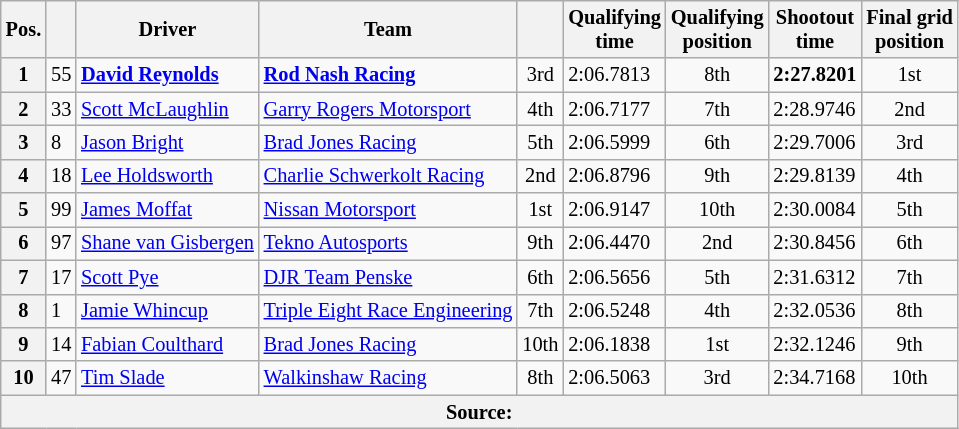<table class="wikitable" style="font-size: 85%;">
<tr>
<th>Pos.</th>
<th></th>
<th>Driver</th>
<th>Team</th>
<th></th>
<th>Qualifying<br>time</th>
<th>Qualifying<br>position</th>
<th>Shootout<br>time</th>
<th>Final grid<br>position</th>
</tr>
<tr>
<th>1</th>
<td>55</td>
<td><strong> <a href='#'>David Reynolds</a></strong></td>
<td><strong><a href='#'>Rod Nash Racing</a></strong></td>
<td align="center">3rd</td>
<td>2:06.7813</td>
<td align="center">8th</td>
<td><strong>2:27.8201</strong></td>
<td align="center">1st</td>
</tr>
<tr>
<th>2</th>
<td>33</td>
<td> <a href='#'>Scott McLaughlin</a></td>
<td><a href='#'>Garry Rogers Motorsport</a></td>
<td align="center">4th</td>
<td>2:06.7177</td>
<td align="center">7th</td>
<td>2:28.9746</td>
<td align="center">2nd</td>
</tr>
<tr>
<th>3</th>
<td>8</td>
<td> <a href='#'>Jason Bright</a></td>
<td><a href='#'>Brad Jones Racing</a></td>
<td align="center">5th</td>
<td>2:06.5999</td>
<td align="center">6th</td>
<td>2:29.7006</td>
<td align="center">3rd</td>
</tr>
<tr>
<th>4</th>
<td>18</td>
<td> <a href='#'>Lee Holdsworth</a></td>
<td><a href='#'>Charlie Schwerkolt Racing</a></td>
<td align="center">2nd</td>
<td>2:06.8796</td>
<td align="center">9th</td>
<td>2:29.8139</td>
<td align="center">4th</td>
</tr>
<tr>
<th>5</th>
<td>99</td>
<td> <a href='#'>James Moffat</a></td>
<td><a href='#'>Nissan Motorsport</a></td>
<td align="center">1st</td>
<td>2:06.9147</td>
<td align="center">10th</td>
<td>2:30.0084</td>
<td align="center">5th</td>
</tr>
<tr>
<th>6</th>
<td>97</td>
<td> <a href='#'>Shane van Gisbergen</a></td>
<td><a href='#'>Tekno Autosports</a></td>
<td align="center">9th</td>
<td>2:06.4470</td>
<td align="center">2nd</td>
<td>2:30.8456</td>
<td align="center">6th</td>
</tr>
<tr>
<th>7</th>
<td>17</td>
<td> <a href='#'>Scott Pye</a></td>
<td><a href='#'>DJR Team Penske</a></td>
<td align="center">6th</td>
<td>2:06.5656</td>
<td align="center">5th</td>
<td>2:31.6312</td>
<td align="center">7th</td>
</tr>
<tr>
<th>8</th>
<td>1</td>
<td> <a href='#'>Jamie Whincup</a></td>
<td><a href='#'>Triple Eight Race Engineering</a></td>
<td align="center">7th</td>
<td>2:06.5248</td>
<td align="center">4th</td>
<td>2:32.0536</td>
<td align="center">8th</td>
</tr>
<tr>
<th>9</th>
<td>14</td>
<td> <a href='#'>Fabian Coulthard</a></td>
<td><a href='#'>Brad Jones Racing</a></td>
<td align="center">10th</td>
<td>2:06.1838</td>
<td align="center">1st</td>
<td>2:32.1246</td>
<td align="center">9th</td>
</tr>
<tr>
<th>10</th>
<td>47</td>
<td> <a href='#'>Tim Slade</a></td>
<td><a href='#'>Walkinshaw Racing</a></td>
<td align="center">8th</td>
<td>2:06.5063</td>
<td align="center">3rd</td>
<td>2:34.7168</td>
<td align="center">10th</td>
</tr>
<tr>
<th colspan="9">Source:</th>
</tr>
</table>
